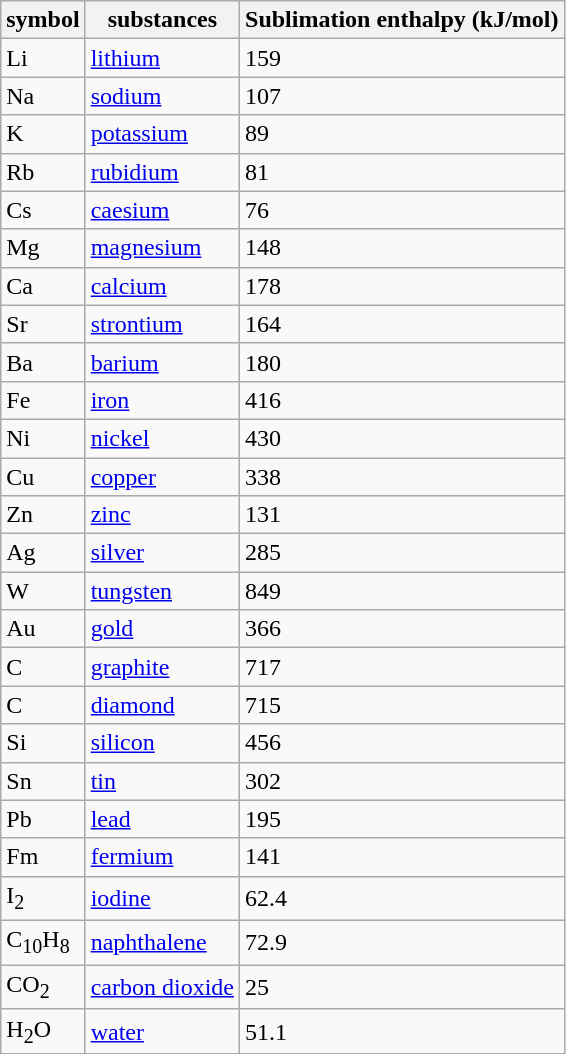<table class="wikitable">
<tr>
<th>symbol</th>
<th>substances</th>
<th>Sublimation enthalpy (kJ/mol)</th>
</tr>
<tr>
<td>Li</td>
<td><a href='#'>lithium</a></td>
<td>159</td>
</tr>
<tr>
<td>Na</td>
<td><a href='#'>sodium</a></td>
<td>107</td>
</tr>
<tr>
<td>K</td>
<td><a href='#'>potassium</a></td>
<td>89</td>
</tr>
<tr>
<td>Rb</td>
<td><a href='#'>rubidium</a></td>
<td>81</td>
</tr>
<tr>
<td>Cs</td>
<td><a href='#'>caesium</a></td>
<td>76</td>
</tr>
<tr>
<td>Mg</td>
<td><a href='#'>magnesium</a></td>
<td>148</td>
</tr>
<tr>
<td>Ca</td>
<td><a href='#'>calcium</a></td>
<td>178</td>
</tr>
<tr>
<td>Sr</td>
<td><a href='#'>strontium</a></td>
<td>164</td>
</tr>
<tr>
<td>Ba</td>
<td><a href='#'>barium</a></td>
<td>180</td>
</tr>
<tr>
<td>Fe</td>
<td><a href='#'>iron</a></td>
<td>416</td>
</tr>
<tr>
<td>Ni</td>
<td><a href='#'>nickel</a></td>
<td>430</td>
</tr>
<tr>
<td>Cu</td>
<td><a href='#'>copper</a></td>
<td>338</td>
</tr>
<tr>
<td>Zn</td>
<td><a href='#'>zinc</a></td>
<td>131</td>
</tr>
<tr>
<td>Ag</td>
<td><a href='#'>silver</a></td>
<td>285</td>
</tr>
<tr>
<td>W</td>
<td><a href='#'>tungsten</a></td>
<td>849</td>
</tr>
<tr>
<td>Au</td>
<td><a href='#'>gold</a></td>
<td>366</td>
</tr>
<tr>
<td>C</td>
<td><a href='#'>graphite</a></td>
<td>717</td>
</tr>
<tr>
<td>C</td>
<td><a href='#'>diamond</a></td>
<td>715</td>
</tr>
<tr>
<td>Si</td>
<td><a href='#'>silicon</a></td>
<td>456</td>
</tr>
<tr>
<td>Sn</td>
<td><a href='#'>tin</a></td>
<td>302</td>
</tr>
<tr>
<td>Pb</td>
<td><a href='#'>lead</a></td>
<td>195</td>
</tr>
<tr>
<td>Fm</td>
<td><a href='#'>fermium</a></td>
<td>141</td>
</tr>
<tr>
<td>I<sub>2</sub></td>
<td><a href='#'>iodine</a></td>
<td>62.4</td>
</tr>
<tr>
<td>C<sub>10</sub>H<sub>8</sub></td>
<td><a href='#'>naphthalene</a></td>
<td>72.9</td>
</tr>
<tr>
<td>CO<sub>2</sub></td>
<td><a href='#'>carbon dioxide</a></td>
<td>25</td>
</tr>
<tr>
<td>H<sub>2</sub>O</td>
<td><a href='#'>water</a></td>
<td>51.1</td>
</tr>
</table>
